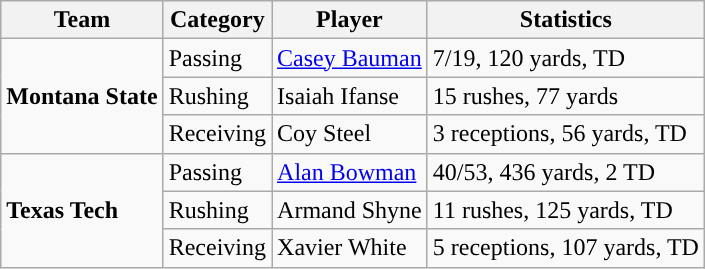<table class="wikitable" style="float: left;">
<tr>
<th>Team</th>
<th>Category</th>
<th>Player</th>
<th>Statistics</th>
</tr>
<tr>
<td rowspan=3><strong>Montana State</strong></td>
<td>Passing</td>
<td><a href='#'>Casey Bauman</a></td>
<td>7/19, 120 yards, TD</td>
</tr>
<tr>
<td>Rushing</td>
<td>Isaiah Ifanse</td>
<td>15 rushes, 77 yards</td>
</tr>
<tr>
<td>Receiving</td>
<td>Coy Steel</td>
<td>3 receptions, 56 yards, TD</td>
</tr>
<tr>
<td rowspan=3><strong>Texas Tech</strong></td>
<td>Passing</td>
<td><a href='#'>Alan Bowman</a></td>
<td>40/53, 436 yards, 2 TD</td>
</tr>
<tr>
<td>Rushing</td>
<td>Armand Shyne</td>
<td>11 rushes, 125 yards, TD</td>
</tr>
<tr>
<td>Receiving</td>
<td>Xavier White</td>
<td>5 receptions, 107 yards, TD</td>
</tr>
</table>
